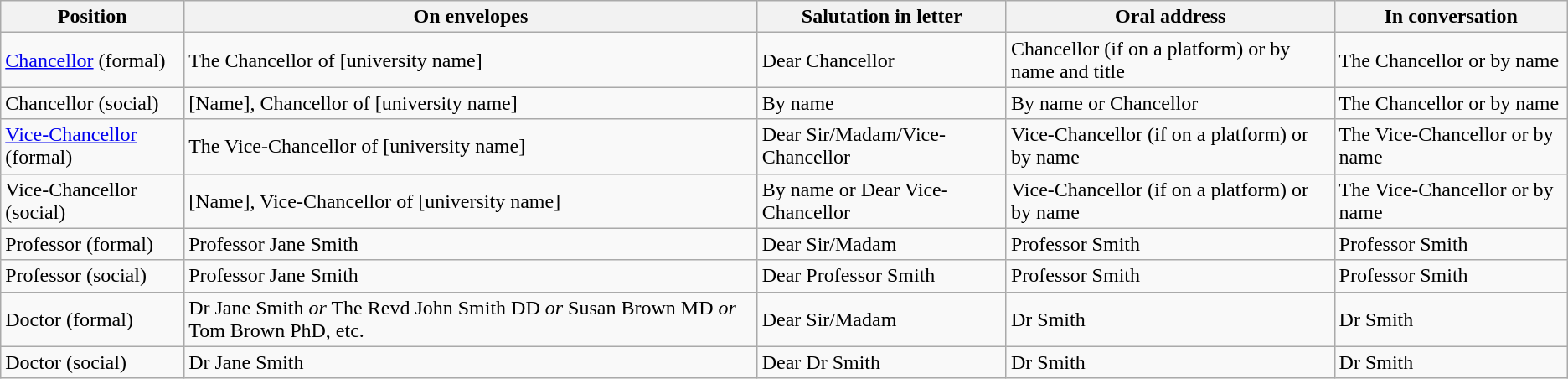<table class="wikitable">
<tr>
<th>Position</th>
<th>On envelopes</th>
<th>Salutation in letter</th>
<th>Oral address</th>
<th>In conversation</th>
</tr>
<tr>
<td><a href='#'>Chancellor</a> (formal)</td>
<td>The Chancellor of [university name]</td>
<td>Dear Chancellor</td>
<td>Chancellor (if on a platform) or by name and title</td>
<td>The Chancellor or by name</td>
</tr>
<tr>
<td>Chancellor (social)</td>
<td>[Name], Chancellor of [university name]</td>
<td>By name</td>
<td>By name or Chancellor</td>
<td>The Chancellor or by name</td>
</tr>
<tr>
<td><a href='#'>Vice-Chancellor</a> (formal)</td>
<td>The Vice-Chancellor of [university name]</td>
<td>Dear Sir/Madam/Vice-Chancellor</td>
<td>Vice-Chancellor (if on a platform) or by name</td>
<td>The Vice-Chancellor or by name</td>
</tr>
<tr>
<td>Vice-Chancellor (social)</td>
<td>[Name], Vice-Chancellor of [university name]</td>
<td>By name or Dear Vice-Chancellor</td>
<td>Vice-Chancellor (if on a platform) or by name</td>
<td>The Vice-Chancellor or by name</td>
</tr>
<tr>
<td>Professor (formal)</td>
<td>Professor Jane Smith</td>
<td>Dear Sir/Madam</td>
<td>Professor Smith</td>
<td>Professor Smith</td>
</tr>
<tr>
<td>Professor (social)</td>
<td>Professor Jane Smith</td>
<td>Dear Professor Smith</td>
<td>Professor Smith</td>
<td>Professor Smith</td>
</tr>
<tr>
<td>Doctor (formal)</td>
<td>Dr Jane Smith <em>or</em> The Revd John Smith DD <em>or</em> Susan Brown MD <em>or</em> Tom Brown PhD, etc.</td>
<td>Dear Sir/Madam</td>
<td>Dr Smith</td>
<td>Dr Smith</td>
</tr>
<tr>
<td>Doctor (social)</td>
<td>Dr Jane Smith</td>
<td>Dear Dr Smith</td>
<td>Dr Smith</td>
<td>Dr Smith</td>
</tr>
</table>
